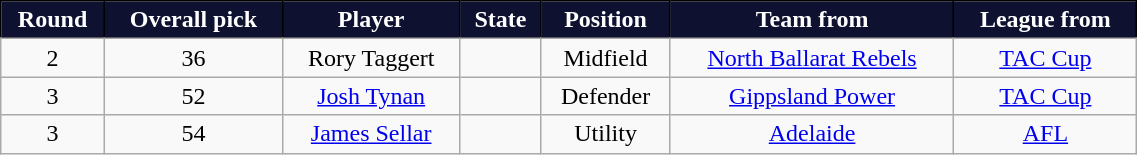<table class="wikitable" style="text-align:center; font-size:100%; width:60%;">
<tr style="color:#FFFFFF;">
<th style="background:#0F1131; border: solid black 1px;">Round</th>
<th style="background:#0F1131; border: solid black 1px;">Overall pick</th>
<th style="background:#0F1131; border: solid black 1px;">Player</th>
<th style="background:#0F1131; border: solid black 1px;">State</th>
<th style="background:#0F1131; border: solid black 1px;">Position</th>
<th style="background:#0F1131; border: solid black 1px;">Team from</th>
<th style="background:#0F1131; border: solid black 1px;">League from</th>
</tr>
<tr>
</tr>
<tr>
<td>2</td>
<td>36</td>
<td>Rory Taggert</td>
<td></td>
<td>Midfield</td>
<td><a href='#'>North Ballarat Rebels</a></td>
<td><a href='#'>TAC Cup</a></td>
</tr>
<tr>
<td>3</td>
<td>52</td>
<td><a href='#'>Josh Tynan</a></td>
<td></td>
<td>Defender</td>
<td><a href='#'>Gippsland Power</a></td>
<td><a href='#'>TAC Cup</a></td>
</tr>
<tr>
<td>3</td>
<td>54</td>
<td><a href='#'>James Sellar</a></td>
<td></td>
<td>Utility</td>
<td><a href='#'>Adelaide</a></td>
<td><a href='#'>AFL</a></td>
</tr>
</table>
